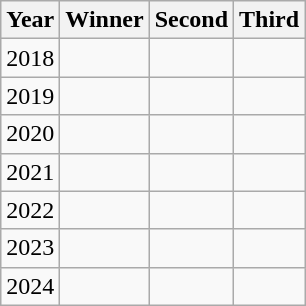<table class="wikitable sortable">
<tr>
<th>Year</th>
<th>Winner</th>
<th>Second</th>
<th>Third</th>
</tr>
<tr>
<td>2018</td>
<td></td>
<td></td>
<td></td>
</tr>
<tr>
<td>2019</td>
<td></td>
<td></td>
<td></td>
</tr>
<tr>
<td>2020</td>
<td></td>
<td></td>
<td></td>
</tr>
<tr>
<td>2021</td>
<td></td>
<td></td>
<td></td>
</tr>
<tr>
<td>2022</td>
<td></td>
<td></td>
<td></td>
</tr>
<tr>
<td>2023</td>
<td></td>
<td></td>
<td></td>
</tr>
<tr>
<td>2024</td>
<td></td>
<td></td>
<td></td>
</tr>
</table>
